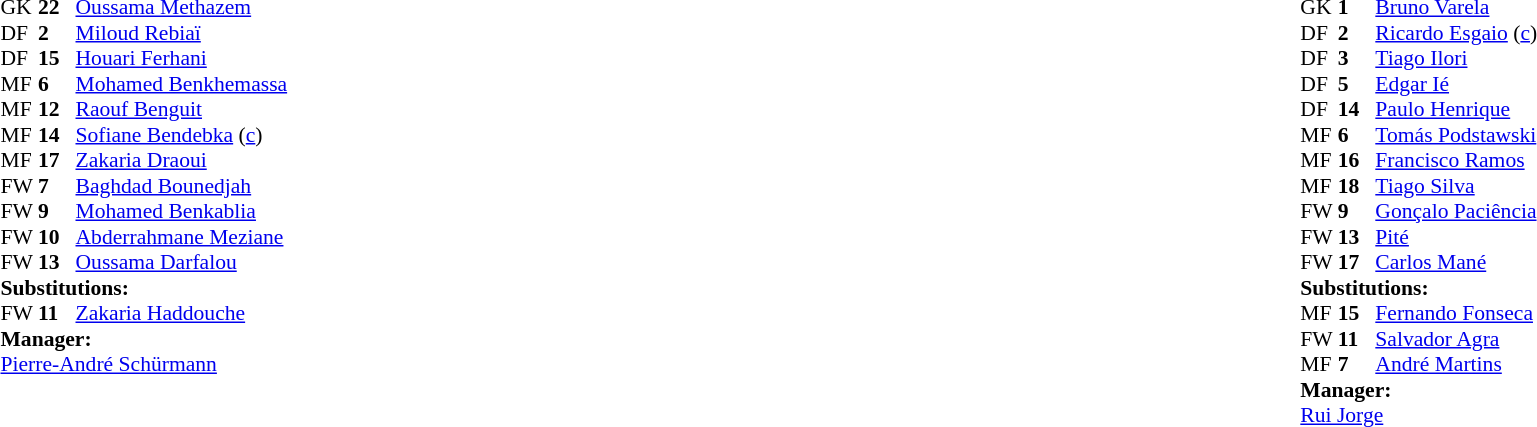<table width="100%">
<tr>
<td valign="top" width="50%"><br><table style="font-size: 90%" cellspacing="0" cellpadding="0">
<tr>
<th width="25"></th>
<th width="25"></th>
</tr>
<tr>
<td>GK</td>
<td><strong>22</strong></td>
<td><a href='#'>Oussama Methazem</a></td>
<td></td>
</tr>
<tr>
<td>DF</td>
<td><strong>2</strong></td>
<td><a href='#'>Miloud Rebiaï</a></td>
</tr>
<tr>
<td>DF</td>
<td><strong>15</strong></td>
<td><a href='#'>Houari Ferhani</a></td>
</tr>
<tr>
<td>MF</td>
<td><strong>6</strong></td>
<td><a href='#'>Mohamed Benkhemassa</a></td>
<td></td>
</tr>
<tr>
<td>MF</td>
<td><strong>12</strong></td>
<td><a href='#'>Raouf Benguit</a></td>
</tr>
<tr>
<td>MF</td>
<td><strong>14</strong></td>
<td><a href='#'>Sofiane Bendebka</a> (<a href='#'>c</a>)</td>
</tr>
<tr>
<td>MF</td>
<td><strong>17</strong></td>
<td><a href='#'>Zakaria Draoui</a></td>
</tr>
<tr>
<td>FW</td>
<td><strong>7</strong></td>
<td><a href='#'>Baghdad Bounedjah</a></td>
</tr>
<tr>
<td>FW</td>
<td><strong>9</strong></td>
<td><a href='#'>Mohamed Benkablia</a></td>
<td></td>
<td></td>
</tr>
<tr>
<td>FW</td>
<td><strong>10</strong></td>
<td><a href='#'>Abderrahmane Meziane</a></td>
</tr>
<tr>
<td>FW</td>
<td><strong>13</strong></td>
<td><a href='#'>Oussama Darfalou</a></td>
</tr>
<tr>
<td colspan=3><strong>Substitutions:</strong></td>
</tr>
<tr>
<td>FW</td>
<td><strong>11</strong></td>
<td><a href='#'>Zakaria Haddouche</a></td>
<td></td>
<td></td>
</tr>
<tr>
<td colspan=3><strong>Manager:</strong></td>
</tr>
<tr>
<td colspan=3><a href='#'>Pierre-André Schürmann</a></td>
</tr>
</table>
</td>
<td valign="top"></td>
<td valign="top" width="50%"><br><table style="font-size: 90%" cellspacing="0" cellpadding="0" align="center">
<tr>
<th width="25"></th>
<th width="25"></th>
</tr>
<tr>
<td>GK</td>
<td><strong>1</strong></td>
<td><a href='#'>Bruno Varela</a></td>
</tr>
<tr>
<td>DF</td>
<td><strong>2</strong></td>
<td><a href='#'>Ricardo Esgaio</a> (<a href='#'>c</a>)</td>
<td></td>
<td></td>
</tr>
<tr>
<td>DF</td>
<td><strong>3</strong></td>
<td><a href='#'>Tiago Ilori</a></td>
</tr>
<tr>
<td>DF</td>
<td><strong>5</strong></td>
<td><a href='#'>Edgar Ié</a></td>
</tr>
<tr>
<td>DF</td>
<td><strong>14</strong></td>
<td><a href='#'>Paulo Henrique</a></td>
</tr>
<tr>
<td>MF</td>
<td><strong>6</strong></td>
<td><a href='#'>Tomás Podstawski</a></td>
<td></td>
<td></td>
</tr>
<tr>
<td>MF</td>
<td><strong>16</strong></td>
<td><a href='#'>Francisco Ramos</a></td>
<td></td>
</tr>
<tr>
<td>MF</td>
<td><strong>18</strong></td>
<td><a href='#'>Tiago Silva</a></td>
</tr>
<tr>
<td>FW</td>
<td><strong>9</strong></td>
<td><a href='#'>Gonçalo Paciência</a></td>
<td></td>
<td></td>
</tr>
<tr>
<td>FW</td>
<td><strong>13</strong></td>
<td><a href='#'>Pité</a></td>
</tr>
<tr>
<td>FW</td>
<td><strong>17</strong></td>
<td><a href='#'>Carlos Mané</a></td>
</tr>
<tr>
<td colspan=3><strong>Substitutions:</strong></td>
</tr>
<tr>
<td>MF</td>
<td><strong>15</strong></td>
<td><a href='#'>Fernando Fonseca</a></td>
<td></td>
<td></td>
</tr>
<tr>
<td>FW</td>
<td><strong>11</strong></td>
<td><a href='#'>Salvador Agra</a></td>
<td></td>
<td></td>
</tr>
<tr>
<td>MF</td>
<td><strong>7</strong></td>
<td><a href='#'>André Martins</a></td>
<td></td>
<td></td>
</tr>
<tr>
<td colspan=3><strong>Manager:</strong></td>
</tr>
<tr>
<td colspan=3><a href='#'>Rui Jorge</a></td>
</tr>
</table>
</td>
</tr>
</table>
